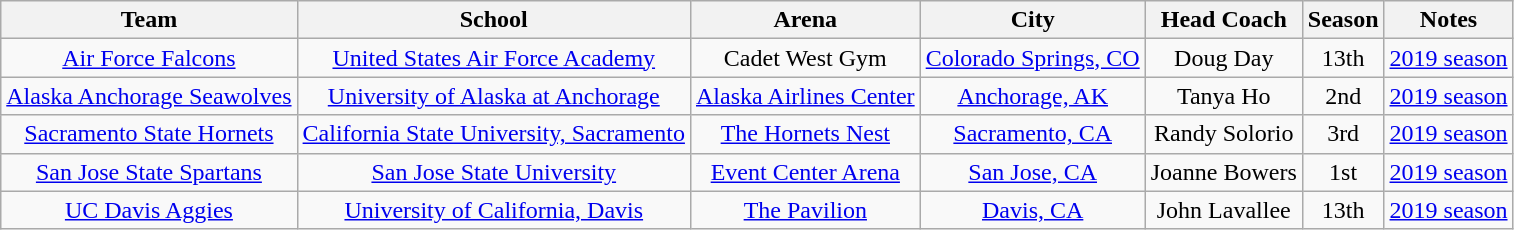<table class="wikitable sortable" style="text-align:center;">
<tr>
<th>Team</th>
<th>School</th>
<th>Arena</th>
<th>City</th>
<th>Head Coach</th>
<th>Season</th>
<th>Notes</th>
</tr>
<tr>
<td><a href='#'>Air Force Falcons</a></td>
<td><a href='#'>United States Air Force Academy</a></td>
<td>Cadet West Gym</td>
<td><a href='#'>Colorado Springs, CO</a></td>
<td>Doug Day</td>
<td>13th</td>
<td><a href='#'>2019 season</a></td>
</tr>
<tr>
<td><a href='#'>Alaska Anchorage Seawolves</a></td>
<td><a href='#'>University of Alaska at Anchorage</a></td>
<td><a href='#'>Alaska Airlines Center</a></td>
<td><a href='#'>Anchorage, AK</a></td>
<td>Tanya Ho</td>
<td>2nd</td>
<td><a href='#'>2019 season</a></td>
</tr>
<tr>
<td><a href='#'>Sacramento State Hornets</a></td>
<td><a href='#'>California State University, Sacramento</a></td>
<td><a href='#'>The Hornets Nest</a></td>
<td><a href='#'>Sacramento, CA</a></td>
<td>Randy Solorio</td>
<td>3rd</td>
<td><a href='#'>2019 season</a></td>
</tr>
<tr>
<td><a href='#'>San Jose State Spartans</a></td>
<td><a href='#'>San Jose State University</a></td>
<td><a href='#'>Event Center Arena</a></td>
<td><a href='#'>San Jose, CA</a></td>
<td>Joanne Bowers</td>
<td>1st</td>
<td><a href='#'>2019 season</a></td>
</tr>
<tr>
<td><a href='#'>UC Davis Aggies</a></td>
<td><a href='#'>University of California, Davis</a></td>
<td><a href='#'>The Pavilion</a></td>
<td><a href='#'>Davis, CA</a></td>
<td>John Lavallee</td>
<td>13th</td>
<td><a href='#'>2019 season</a></td>
</tr>
</table>
